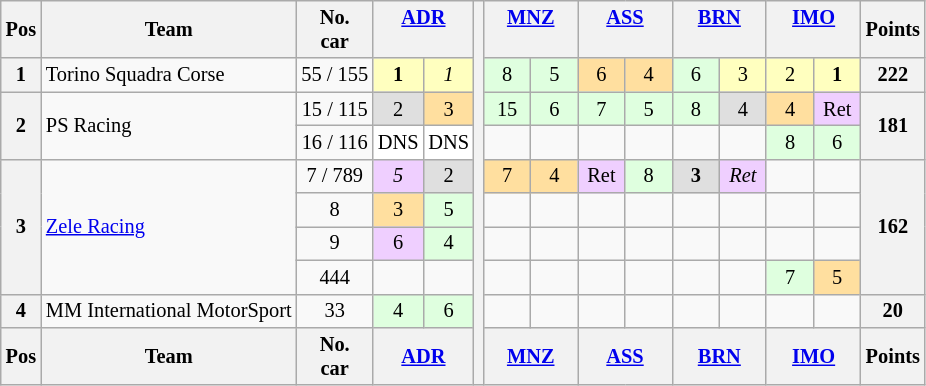<table class="wikitable" style="font-size: 85%; text-align: center;">
<tr valign="top">
<th valign=middle>Pos</th>
<th valign=middle>Team</th>
<th valign=middle>No.<br>car</th>
<th colspan=2><a href='#'>ADR</a><br></th>
<th rowspan=10></th>
<th colspan=2><a href='#'>MNZ</a><br></th>
<th colspan=2><a href='#'>ASS</a><br></th>
<th colspan=2><a href='#'>BRN</a><br></th>
<th colspan=2><a href='#'>IMO</a><br></th>
<th valign=middle>Points</th>
</tr>
<tr>
<th>1</th>
<td align=left> Torino Squadra Corse</td>
<td>55 / 155</td>
<td style="background:#FFFFBF;" width=25><strong>1</strong></td>
<td style="background:#FFFFBF;" width=25><em>1</em></td>
<td style="background:#DFFFDF;" width=25>8</td>
<td style="background:#DFFFDF;" width=25>5</td>
<td style="background:#FFDF9F;" width=25>6</td>
<td style="background:#FFDF9F;" width=25>4</td>
<td style="background:#DFFFDF;" width=25>6</td>
<td style="background:#FFFFBF;" width=25>3</td>
<td style="background:#FFFFBF;" width=25>2</td>
<td style="background:#FFFFBF;" width=25><strong>1</strong></td>
<th>222</th>
</tr>
<tr>
<th rowspan=2>2</th>
<td align=left rowspan=2> PS Racing</td>
<td>15 / 115</td>
<td style="background:#DFDFDF;">2</td>
<td style="background:#FFDF9F;">3</td>
<td style="background:#DFFFDF;">15</td>
<td style="background:#DFFFDF;">6</td>
<td style="background:#DFFFDF;">7</td>
<td style="background:#DFFFDF;">5</td>
<td style="background:#DFFFDF;">8</td>
<td style="background:#DFDFDF;">4</td>
<td style="background:#FFDF9F;">4</td>
<td style="background:#EFCFFF;">Ret</td>
<th rowspan=2>181</th>
</tr>
<tr>
<td>16 / 116</td>
<td style="background:#FFFFFF;">DNS</td>
<td style="background:#FFFFFF;">DNS</td>
<td></td>
<td></td>
<td></td>
<td></td>
<td></td>
<td></td>
<td style="background:#DFFFDF;">8</td>
<td style="background:#DFFFDF;">6</td>
</tr>
<tr>
<th rowspan=4>3</th>
<td align=left rowspan=4> <a href='#'>Zele Racing</a></td>
<td>7 / 789</td>
<td style="background:#EFCFFF;"><em>5</em></td>
<td style="background:#DFDFDF;">2</td>
<td style="background:#FFDF9F;">7</td>
<td style="background:#FFDF9F;">4</td>
<td style="background:#EFCFFF;">Ret</td>
<td style="background:#DFFFDF;">8</td>
<td style="background:#DFDFDF;"><strong>3</strong></td>
<td style="background:#EFCFFF;"><em>Ret</em></td>
<td></td>
<td></td>
<th rowspan=4>162</th>
</tr>
<tr>
<td>8</td>
<td style="background:#FFDF9F;">3</td>
<td style="background:#DFFFDF;">5</td>
<td></td>
<td></td>
<td></td>
<td></td>
<td></td>
<td></td>
<td></td>
<td></td>
</tr>
<tr>
<td>9</td>
<td style="background:#EFCFFF;">6</td>
<td style="background:#DFFFDF;">4</td>
<td></td>
<td></td>
<td></td>
<td></td>
<td></td>
<td></td>
<td></td>
<td></td>
</tr>
<tr>
<td>444</td>
<td></td>
<td></td>
<td></td>
<td></td>
<td></td>
<td></td>
<td></td>
<td></td>
<td style="background:#DFFFDF;">7</td>
<td style="background:#FFDF9F;">5</td>
</tr>
<tr>
<th>4</th>
<td align=left nowrap> MM International MotorSport</td>
<td>33</td>
<td style="background:#DFFFDF;">4</td>
<td style="background:#DFFFDF;">6</td>
<td></td>
<td></td>
<td></td>
<td></td>
<td></td>
<td></td>
<td></td>
<td></td>
<th>20</th>
</tr>
<tr>
<th valign=middle>Pos</th>
<th valign=middle>Team</th>
<th valign=middle>No.<br>car</th>
<th colspan=2><a href='#'>ADR</a><br></th>
<th colspan=2><a href='#'>MNZ</a><br></th>
<th colspan=2><a href='#'>ASS</a><br></th>
<th colspan=2><a href='#'>BRN</a><br></th>
<th colspan=2><a href='#'>IMO</a><br></th>
<th valign=middle>Points</th>
</tr>
</table>
